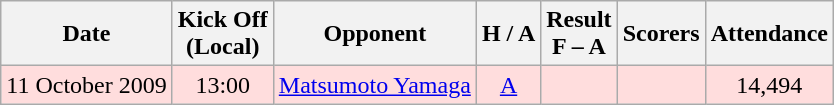<table class="wikitable" style="text-align:center">
<tr>
<th>Date</th>
<th>Kick Off<br>(Local)</th>
<th>Opponent</th>
<th>H / A</th>
<th>Result<br>F – A</th>
<th>Scorers</th>
<th>Attendance</th>
</tr>
<tr style="background:#ffdddd;">
<td>11 October 2009</td>
<td>13:00</td>
<td><a href='#'>Matsumoto Yamaga</a></td>
<td><a href='#'>A</a></td>
<td></td>
<td></td>
<td>14,494</td>
</tr>
</table>
